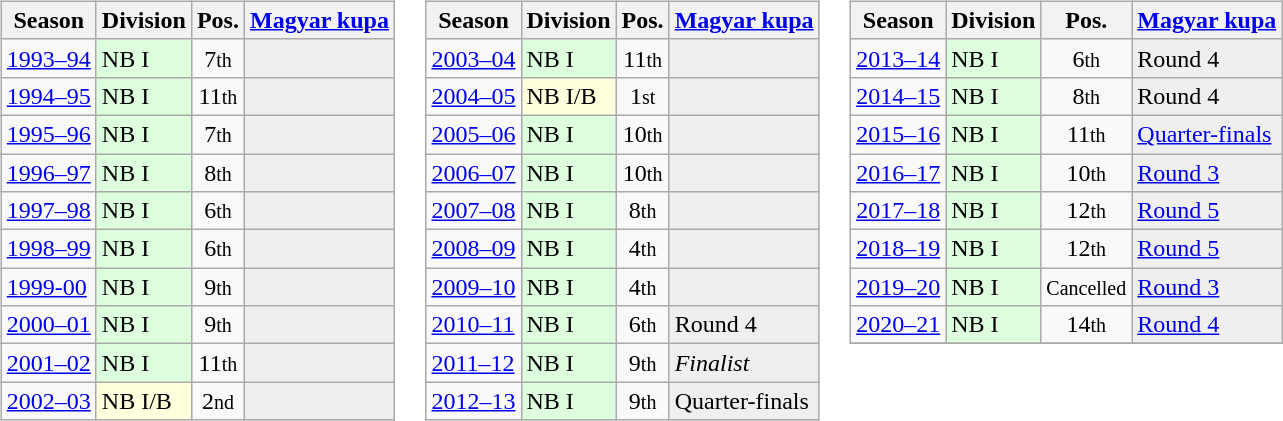<table>
<tr>
<td valign="top"><br><table class="wikitable text-align:center">
<tr>
<th>Season</th>
<th>Division</th>
<th>Pos.</th>
<th><a href='#'>Magyar kupa</a></th>
</tr>
<tr>
<td><a href='#'>1993–94</a></td>
<td bgcolor=#ddffdd>NB I</td>
<td align=center>7<small>th</small></td>
<td style="background:#efefef;"></td>
</tr>
<tr>
<td><a href='#'>1994–95</a></td>
<td bgcolor=#ddffdd>NB I</td>
<td align=center>11<small>th</small></td>
<td style="background:#efefef;"></td>
</tr>
<tr>
<td><a href='#'>1995–96</a></td>
<td bgcolor=#ddffdd>NB I</td>
<td align=center>7<small>th</small></td>
<td style="background:#efefef;"></td>
</tr>
<tr>
<td><a href='#'>1996–97</a></td>
<td bgcolor=#ddffdd>NB I</td>
<td align=center>8<small>th</small></td>
<td style="background:#efefef;"></td>
</tr>
<tr>
<td><a href='#'>1997–98</a></td>
<td bgcolor=#ddffdd>NB I</td>
<td align=center>6<small>th</small></td>
<td style="background:#efefef;"></td>
</tr>
<tr>
<td><a href='#'>1998–99</a></td>
<td bgcolor=#ddffdd>NB I</td>
<td align=center>6<small>th</small></td>
<td style="background:#efefef;"></td>
</tr>
<tr>
<td><a href='#'>1999-00</a></td>
<td bgcolor=#ddffdd>NB I</td>
<td align=center>9<small>th</small></td>
<td style="background:#efefef;"></td>
</tr>
<tr>
<td><a href='#'>2000–01</a></td>
<td bgcolor=#ddffdd>NB I</td>
<td align=center>9<small>th</small></td>
<td style="background:#efefef;"></td>
</tr>
<tr>
<td><a href='#'>2001–02</a></td>
<td bgcolor=#ddffdd>NB I </td>
<td align=center>11<small>th</small></td>
<td style="background:#efefef;"></td>
</tr>
<tr>
<td><a href='#'>2002–03</a></td>
<td bgcolor=#ffffdd>NB I/B </td>
<td align=center>2<small>nd</small></td>
<td style="background:#efefef;"></td>
</tr>
</table>
</td>
<td valign="top"><br><table class="wikitable text-align:center">
<tr>
<th>Season</th>
<th>Division</th>
<th>Pos.</th>
<th><a href='#'>Magyar kupa</a></th>
</tr>
<tr>
<td><a href='#'>2003–04</a></td>
<td bgcolor=#ddffdd>NB I </td>
<td align=center>11<small>th</small></td>
<td style="background:#efefef;"></td>
</tr>
<tr>
<td><a href='#'>2004–05</a></td>
<td bgcolor=#ffffdd>NB I/B </td>
<td align=center>1<small>st</small></td>
<td style="background:#efefef;"></td>
</tr>
<tr>
<td><a href='#'>2005–06</a></td>
<td bgcolor=#ddffdd>NB I</td>
<td align=center>10<small>th</small></td>
<td style="background:#efefef;"></td>
</tr>
<tr>
<td><a href='#'>2006–07</a></td>
<td bgcolor=#ddffdd>NB I</td>
<td align=center>10<small>th</small></td>
<td style="background:#efefef;"></td>
</tr>
<tr>
<td><a href='#'>2007–08</a></td>
<td bgcolor=#ddffdd>NB I</td>
<td align=center>8<small>th</small></td>
<td style="background:#efefef;"></td>
</tr>
<tr>
<td><a href='#'>2008–09</a></td>
<td bgcolor=#ddffdd>NB I</td>
<td align=center>4<small>th</small></td>
<td style="background:#efefef;"></td>
</tr>
<tr>
<td><a href='#'>2009–10</a></td>
<td bgcolor=#ddffdd>NB I</td>
<td align=center>4<small>th</small></td>
<td style="background:#efefef;"></td>
</tr>
<tr>
<td><a href='#'>2010–11</a></td>
<td bgcolor=#ddffdd>NB I</td>
<td align=center>6<small>th</small></td>
<td style="background:#efefef;">Round 4</td>
</tr>
<tr>
<td><a href='#'>2011–12</a></td>
<td bgcolor=#ddffdd>NB I</td>
<td align=center>9<small>th</small></td>
<td style="background:#efefef;"> <em>Finalist</em></td>
</tr>
<tr>
<td><a href='#'>2012–13</a></td>
<td bgcolor=#ddffdd>NB I</td>
<td align=center>9<small>th</small></td>
<td style="background:#efefef;">Quarter-finals</td>
</tr>
</table>
</td>
<td valign="top"><br><table class="wikitable text-align:center">
<tr>
<th>Season</th>
<th>Division</th>
<th>Pos.</th>
<th><a href='#'>Magyar kupa</a></th>
</tr>
<tr>
<td><a href='#'>2013–14</a></td>
<td bgcolor=#ddffdd>NB I</td>
<td align=center>6<small>th</small></td>
<td style="background:#efefef;">Round 4</td>
</tr>
<tr>
<td><a href='#'>2014–15</a></td>
<td bgcolor=#ddffdd>NB I</td>
<td align=center>8<small>th</small></td>
<td style="background:#efefef;">Round 4</td>
</tr>
<tr>
<td><a href='#'>2015–16</a></td>
<td bgcolor=#ddffdd>NB I</td>
<td align=center>11<small>th</small></td>
<td style="background:#efefef;"><a href='#'>Quarter-finals</a></td>
</tr>
<tr>
<td><a href='#'>2016–17</a></td>
<td bgcolor=#ddffdd>NB I</td>
<td align=center>10<small>th</small></td>
<td style="background:#efefef;"><a href='#'>Round 3</a></td>
</tr>
<tr>
<td><a href='#'>2017–18</a></td>
<td bgcolor=#ddffdd>NB I</td>
<td align=center>12<small>th</small></td>
<td style="background:#efefef;"><a href='#'>Round 5</a></td>
</tr>
<tr>
<td><a href='#'>2018–19</a></td>
<td bgcolor=#ddffdd>NB I</td>
<td align=center>12<small>th</small></td>
<td style="background:#efefef;"><a href='#'>Round 5</a></td>
</tr>
<tr>
<td><a href='#'>2019–20</a></td>
<td bgcolor=#ddffdd>NB I</td>
<td align=center><small>Cancelled</small></td>
<td style="background:#efefef;"><a href='#'>Round 3</a></td>
</tr>
<tr>
<td><a href='#'>2020–21</a></td>
<td bgcolor=#ddffdd>NB I </td>
<td align=center>14<small>th</small></td>
<td style="background:#efefef;"><a href='#'>Round 4</a></td>
</tr>
<tr>
</tr>
</table>
</td>
</tr>
</table>
